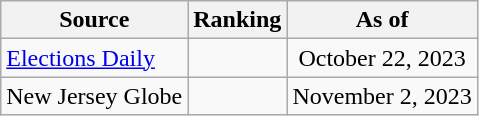<table class="wikitable" style="text-align:center">
<tr>
<th>Source</th>
<th>Ranking</th>
<th>As of</th>
</tr>
<tr>
<td align=left><a href='#'>Elections Daily</a></td>
<td></td>
<td>October 22, 2023</td>
</tr>
<tr>
<td align=left>New Jersey Globe</td>
<td></td>
<td>November 2, 2023</td>
</tr>
</table>
